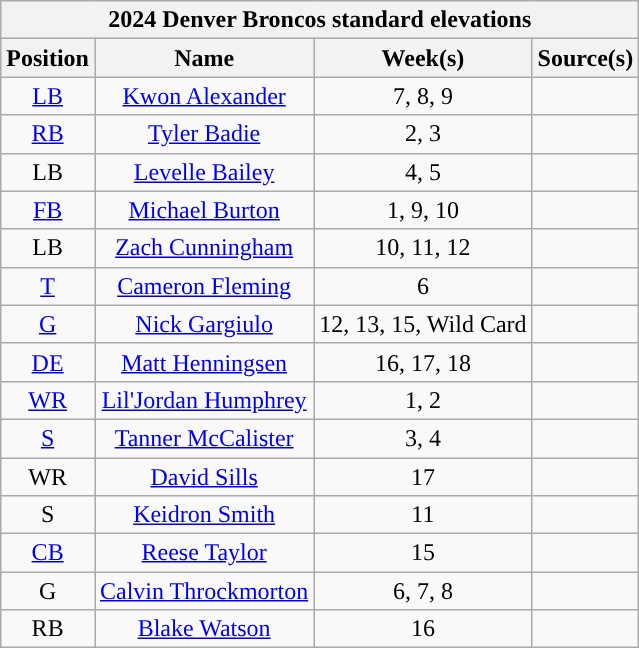<table class="wikitable" style="text-align:center">
<tr>
<th colspan=6>2024 Denver Broncos standard elevations</th>
</tr>
<tr>
<th>Position</th>
<th>Name</th>
<th>Week(s)</th>
<th>Source(s)</th>
</tr>
<tr>
<td><a href='#'>LB</a></td>
<td><a href='#'>Kwon Alexander</a></td>
<td>7, 8, 9</td>
<td></td>
</tr>
<tr>
<td><a href='#'>RB</a></td>
<td><a href='#'>Tyler Badie</a></td>
<td>2, 3</td>
<td></td>
</tr>
<tr>
<td>LB</td>
<td><a href='#'>Levelle Bailey</a></td>
<td>4, 5</td>
<td></td>
</tr>
<tr>
<td><a href='#'>FB</a></td>
<td><a href='#'>Michael Burton</a></td>
<td>1, 9, 10</td>
<td></td>
</tr>
<tr>
<td>LB</td>
<td><a href='#'>Zach Cunningham</a></td>
<td>10, 11, 12</td>
<td></td>
</tr>
<tr>
<td><a href='#'>T</a></td>
<td><a href='#'>Cameron Fleming</a></td>
<td>6</td>
<td></td>
</tr>
<tr>
<td><a href='#'>G</a></td>
<td><a href='#'>Nick Gargiulo</a></td>
<td>12, 13, 15, Wild Card</td>
<td></td>
</tr>
<tr>
<td><a href='#'>DE</a></td>
<td><a href='#'>Matt Henningsen</a></td>
<td>16, 17, 18</td>
<td></td>
</tr>
<tr>
<td><a href='#'>WR</a></td>
<td><a href='#'>Lil'Jordan Humphrey</a></td>
<td>1, 2</td>
<td></td>
</tr>
<tr>
<td><a href='#'>S</a></td>
<td><a href='#'>Tanner McCalister</a></td>
<td>3, 4</td>
<td></td>
</tr>
<tr>
<td>WR</td>
<td><a href='#'>David Sills</a></td>
<td>17</td>
<td></td>
</tr>
<tr>
<td>S</td>
<td><a href='#'>Keidron Smith</a></td>
<td>11</td>
<td></td>
</tr>
<tr>
<td><a href='#'>CB</a></td>
<td><a href='#'>Reese Taylor</a></td>
<td>15</td>
<td></td>
</tr>
<tr>
<td>G</td>
<td><a href='#'>Calvin Throckmorton</a></td>
<td>6, 7, 8</td>
<td></td>
</tr>
<tr>
<td>RB</td>
<td><a href='#'>Blake Watson</a></td>
<td>16</td>
<td></td>
</tr>
</table>
